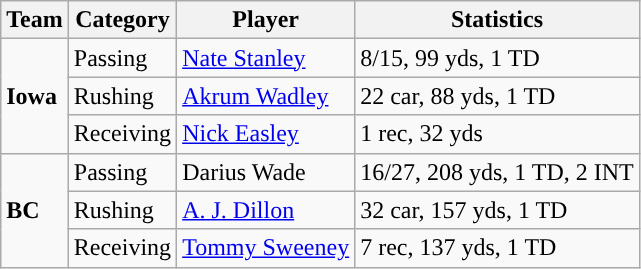<table class="wikitable">
<tr>
<th>Team</th>
<th>Category</th>
<th>Player</th>
<th>Statistics</th>
</tr>
<tr>
<td rowspan=3><strong>Iowa</strong></td>
<td>Passing</td>
<td><a href='#'>Nate Stanley</a></td>
<td>8/15, 99 yds, 1 TD</td>
</tr>
<tr>
<td>Rushing</td>
<td><a href='#'>Akrum Wadley</a></td>
<td>22 car, 88 yds, 1 TD</td>
</tr>
<tr>
<td>Receiving</td>
<td><a href='#'>Nick Easley</a></td>
<td>1 rec, 32 yds</td>
</tr>
<tr>
<td rowspan=3><strong>BC</strong></td>
<td>Passing</td>
<td>Darius Wade</td>
<td>16/27, 208 yds, 1 TD, 2 INT</td>
</tr>
<tr>
<td>Rushing</td>
<td><a href='#'>A. J. Dillon</a></td>
<td>32 car, 157 yds, 1 TD</td>
</tr>
<tr>
<td>Receiving</td>
<td><a href='#'>Tommy Sweeney</a></td>
<td>7 rec, 137 yds, 1 TD</td>
</tr>
</table>
